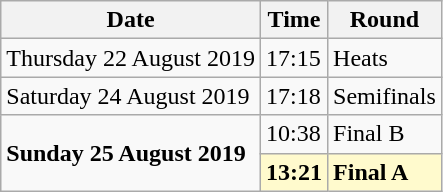<table class="wikitable">
<tr>
<th>Date</th>
<th>Time</th>
<th>Round</th>
</tr>
<tr>
<td>Thursday 22 August 2019</td>
<td>17:15</td>
<td>Heats</td>
</tr>
<tr>
<td>Saturday 24 August 2019</td>
<td>17:18</td>
<td>Semifinals</td>
</tr>
<tr>
<td rowspan=2><strong>Sunday 25 August 2019</strong></td>
<td>10:38</td>
<td>Final B</td>
</tr>
<tr>
<td style=background:lemonchiffon><strong>13:21</strong></td>
<td style=background:lemonchiffon><strong>Final A</strong></td>
</tr>
</table>
